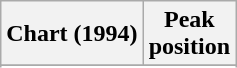<table class="wikitable sortable">
<tr>
<th align="left">Chart (1994)</th>
<th align="center">Peak<br>position</th>
</tr>
<tr>
</tr>
<tr>
</tr>
</table>
